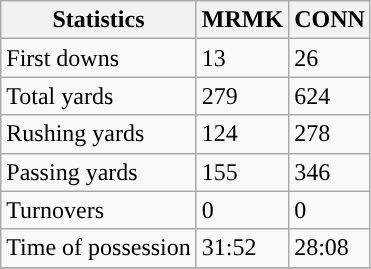<table class="wikitable" style="float: left;">
<tr>
<th>Statistics</th>
<th>MRMK</th>
<th>CONN</th>
</tr>
<tr>
<td>First downs</td>
<td>13</td>
<td>26</td>
</tr>
<tr>
<td>Total yards</td>
<td>279</td>
<td>624</td>
</tr>
<tr>
<td>Rushing yards</td>
<td>124</td>
<td>278</td>
</tr>
<tr>
<td>Passing yards</td>
<td>155</td>
<td>346</td>
</tr>
<tr>
<td>Turnovers</td>
<td>0</td>
<td>0</td>
</tr>
<tr>
<td>Time of possession</td>
<td>31:52</td>
<td>28:08</td>
</tr>
<tr>
</tr>
</table>
